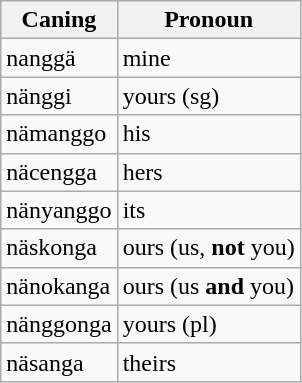<table class="wikitable">
<tr>
<th>Caning</th>
<th>Pronoun</th>
</tr>
<tr>
<td>nanggä</td>
<td>mine</td>
</tr>
<tr>
<td>nänggi</td>
<td>yours (sg)</td>
</tr>
<tr>
<td>nämanggo</td>
<td>his</td>
</tr>
<tr>
<td>näcengga</td>
<td>hers</td>
</tr>
<tr>
<td>nänyanggo</td>
<td>its</td>
</tr>
<tr>
<td>näskonga</td>
<td>ours (us, <strong>not</strong> you)</td>
</tr>
<tr>
<td>nänokanga</td>
<td>ours (us <strong>and</strong> you)</td>
</tr>
<tr>
<td>nänggonga</td>
<td>yours (pl)</td>
</tr>
<tr>
<td>näsanga</td>
<td>theirs</td>
</tr>
</table>
